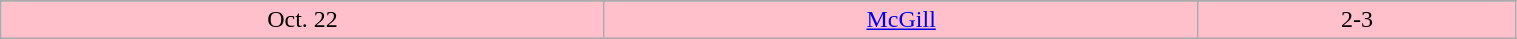<table class="wikitable" style="width:80%;">
<tr>
</tr>
<tr style="text-align:center; background:pink;">
<td>Oct. 22</td>
<td><a href='#'>McGill</a></td>
<td>2-3</td>
</tr>
</table>
